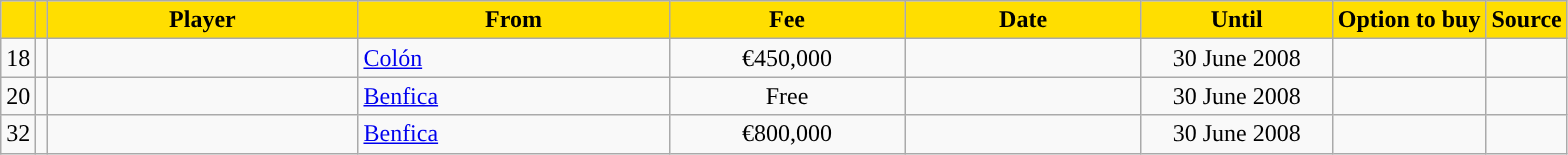<table class="wikitable sortable">
<tr>
<th style="background:#FFDE00"></th>
<th style="background:#FFDE00"></th>
<th width=200 style="background:#FFDE00">Player</th>
<th width=200 style="background:#FFDE00">From</th>
<th width=150 style="background:#FFDE00">Fee</th>
<th width=150 style="background:#FFDE00">Date</th>
<th width=120 style="background:#FFDE00">Until</th>
<th style="background:#FFDE00">Option to buy</th>
<th style="background:#FFDE00">Source</th>
</tr>
<tr>
<td align=center>18</td>
<td align=center></td>
<td></td>
<td> <a href='#'>Colón</a></td>
<td align=center>€450,000</td>
<td align=center></td>
<td align=center>30 June 2008</td>
<td align=center></td>
<td align=center></td>
</tr>
<tr>
<td align=center>20</td>
<td align=center></td>
<td></td>
<td> <a href='#'>Benfica</a></td>
<td align=center>Free</td>
<td align=center></td>
<td align=center>30 June 2008</td>
<td align=center></td>
<td align=center></td>
</tr>
<tr>
<td align=center>32</td>
<td align=center></td>
<td></td>
<td> <a href='#'>Benfica</a></td>
<td align=center>€800,000</td>
<td align=center></td>
<td align=center>30 June 2008</td>
<td align=center></td>
<td align=center></td>
</tr>
</table>
